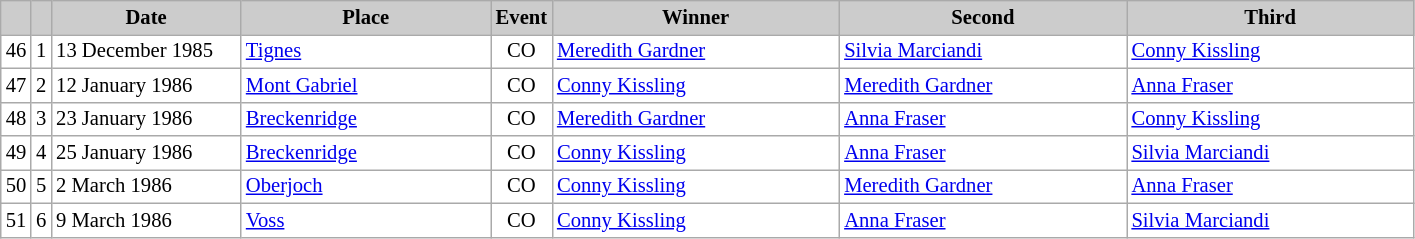<table class="wikitable plainrowheaders" style="background:#fff; font-size:86%; line-height:16px; border:grey solid 1px; border-collapse:collapse;">
<tr style="background:#ccc; text-align:center;">
<th scope="col" style="background:#ccc; width=20 px;"></th>
<th scope="col" style="background:#ccc; width=30 px;"></th>
<th scope="col" style="background:#ccc; width:120px;">Date</th>
<th scope="col" style="background:#ccc; width:160px;">Place</th>
<th scope="col" style="background:#ccc; width:15px;">Event</th>
<th scope="col" style="background:#ccc; width:185px;">Winner</th>
<th scope="col" style="background:#ccc; width:185px;">Second</th>
<th scope="col" style="background:#ccc; width:185px;">Third</th>
</tr>
<tr>
<td align=center>46</td>
<td align=center>1</td>
<td>13 December 1985</td>
<td> <a href='#'>Tignes</a></td>
<td align=center>CO</td>
<td> <a href='#'>Meredith Gardner</a></td>
<td> <a href='#'>Silvia Marciandi</a></td>
<td> <a href='#'>Conny Kissling</a></td>
</tr>
<tr>
<td align=center>47</td>
<td align=center>2</td>
<td>12 January 1986</td>
<td> <a href='#'>Mont Gabriel</a></td>
<td align=center>CO</td>
<td> <a href='#'>Conny Kissling</a></td>
<td> <a href='#'>Meredith Gardner</a></td>
<td> <a href='#'>Anna Fraser</a></td>
</tr>
<tr>
<td align=center>48</td>
<td align=center>3</td>
<td>23 January 1986</td>
<td> <a href='#'>Breckenridge</a></td>
<td align=center>CO</td>
<td> <a href='#'>Meredith Gardner</a></td>
<td> <a href='#'>Anna Fraser</a></td>
<td> <a href='#'>Conny Kissling</a></td>
</tr>
<tr>
<td align=center>49</td>
<td align=center>4</td>
<td>25 January 1986</td>
<td> <a href='#'>Breckenridge</a></td>
<td align=center>CO</td>
<td> <a href='#'>Conny Kissling</a></td>
<td> <a href='#'>Anna Fraser</a></td>
<td> <a href='#'>Silvia Marciandi</a></td>
</tr>
<tr>
<td align=center>50</td>
<td align=center>5</td>
<td>2 March 1986</td>
<td> <a href='#'>Oberjoch</a></td>
<td align=center>CO</td>
<td> <a href='#'>Conny Kissling</a></td>
<td> <a href='#'>Meredith Gardner</a></td>
<td> <a href='#'>Anna Fraser</a></td>
</tr>
<tr>
<td align=center>51</td>
<td align=center>6</td>
<td>9 March 1986</td>
<td> <a href='#'>Voss</a></td>
<td align=center>CO</td>
<td> <a href='#'>Conny Kissling</a></td>
<td> <a href='#'>Anna Fraser</a></td>
<td> <a href='#'>Silvia Marciandi</a></td>
</tr>
</table>
